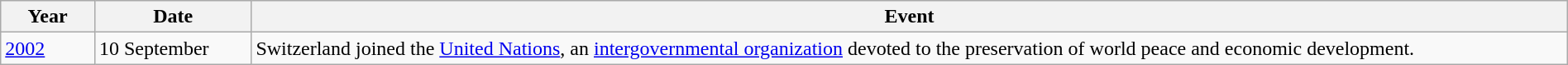<table class="wikitable" width="100%">
<tr>
<th style="width: 6%;">Year</th>
<th style="width: 10%;">Date</th>
<th>Event</th>
</tr>
<tr>
<td><a href='#'>2002</a></td>
<td>10 September</td>
<td>Switzerland joined the <a href='#'>United Nations</a>, an <a href='#'>intergovernmental organization</a> devoted to the preservation of world peace and economic development.</td>
</tr>
</table>
